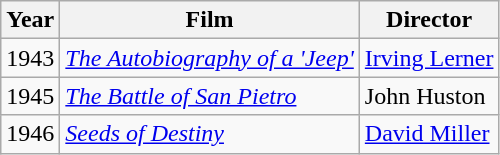<table class="wikitable">
<tr>
<th>Year</th>
<th>Film</th>
<th>Director</th>
</tr>
<tr>
<td>1943</td>
<td><em><a href='#'>The Autobiography of a 'Jeep'</a></em></td>
<td><a href='#'>Irving Lerner</a></td>
</tr>
<tr>
<td>1945</td>
<td><em><a href='#'>The Battle of San Pietro</a></em></td>
<td>John Huston</td>
</tr>
<tr>
<td>1946</td>
<td><em><a href='#'>Seeds of Destiny</a></em></td>
<td><a href='#'>David Miller</a></td>
</tr>
</table>
